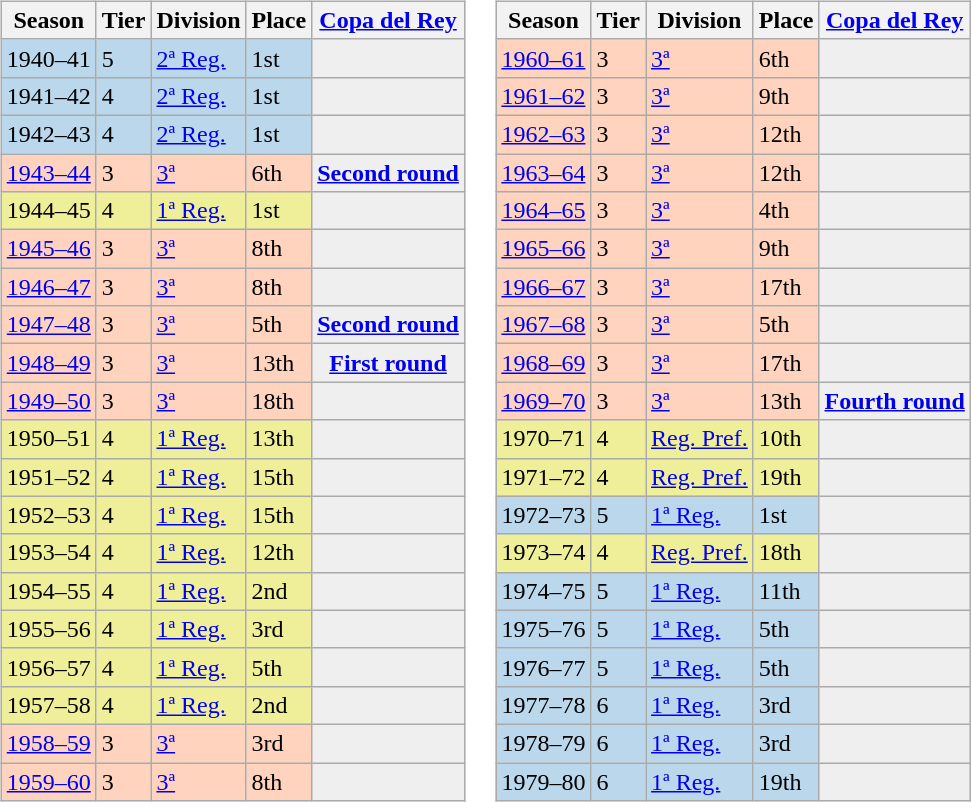<table>
<tr>
<td valign="top" width=0%><br><table class="wikitable">
<tr style="background:#f0f6fa;">
<th>Season</th>
<th>Tier</th>
<th>Division</th>
<th>Place</th>
<th><a href='#'>Copa del Rey</a></th>
</tr>
<tr>
<td style="background:#BBD7EC;">1940–41</td>
<td style="background:#BBD7EC;">5</td>
<td style="background:#BBD7EC;"><a href='#'>2ª Reg.</a></td>
<td style="background:#BBD7EC;">1st</td>
<th style="background:#efefef;"></th>
</tr>
<tr>
<td style="background:#BBD7EC;">1941–42</td>
<td style="background:#BBD7EC;">4</td>
<td style="background:#BBD7EC;"><a href='#'>2ª Reg.</a></td>
<td style="background:#BBD7EC;">1st</td>
<th style="background:#efefef;"></th>
</tr>
<tr>
<td style="background:#BBD7EC;">1942–43</td>
<td style="background:#BBD7EC;">4</td>
<td style="background:#BBD7EC;"><a href='#'>2ª Reg.</a></td>
<td style="background:#BBD7EC;">1st</td>
<th style="background:#efefef;"></th>
</tr>
<tr>
<td style="background:#FFD3BD;"><a href='#'>1943–44</a></td>
<td style="background:#FFD3BD;">3</td>
<td style="background:#FFD3BD;"><a href='#'>3ª</a></td>
<td style="background:#FFD3BD;">6th</td>
<th style="background:#efefef;"><a href='#'>Second round</a></th>
</tr>
<tr>
<td style="background:#EFEF99;">1944–45</td>
<td style="background:#EFEF99;">4</td>
<td style="background:#EFEF99;"><a href='#'>1ª Reg.</a></td>
<td style="background:#EFEF99;">1st</td>
<td style="background:#efefef;"></td>
</tr>
<tr>
<td style="background:#FFD3BD;"><a href='#'>1945–46</a></td>
<td style="background:#FFD3BD;">3</td>
<td style="background:#FFD3BD;"><a href='#'>3ª</a></td>
<td style="background:#FFD3BD;">8th</td>
<th style="background:#efefef;"></th>
</tr>
<tr>
<td style="background:#FFD3BD;"><a href='#'>1946–47</a></td>
<td style="background:#FFD3BD;">3</td>
<td style="background:#FFD3BD;"><a href='#'>3ª</a></td>
<td style="background:#FFD3BD;">8th</td>
<th style="background:#efefef;"></th>
</tr>
<tr>
<td style="background:#FFD3BD;"><a href='#'>1947–48</a></td>
<td style="background:#FFD3BD;">3</td>
<td style="background:#FFD3BD;"><a href='#'>3ª</a></td>
<td style="background:#FFD3BD;">5th</td>
<th style="background:#efefef;"><a href='#'>Second round</a></th>
</tr>
<tr>
<td style="background:#FFD3BD;"><a href='#'>1948–49</a></td>
<td style="background:#FFD3BD;">3</td>
<td style="background:#FFD3BD;"><a href='#'>3ª</a></td>
<td style="background:#FFD3BD;">13th</td>
<th style="background:#efefef;"><a href='#'>First round</a></th>
</tr>
<tr>
<td style="background:#FFD3BD;"><a href='#'>1949–50</a></td>
<td style="background:#FFD3BD;">3</td>
<td style="background:#FFD3BD;"><a href='#'>3ª</a></td>
<td style="background:#FFD3BD;">18th</td>
<th style="background:#efefef;"></th>
</tr>
<tr>
<td style="background:#EFEF99;">1950–51</td>
<td style="background:#EFEF99;">4</td>
<td style="background:#EFEF99;"><a href='#'>1ª Reg.</a></td>
<td style="background:#EFEF99;">13th</td>
<td style="background:#efefef;"></td>
</tr>
<tr>
<td style="background:#EFEF99;">1951–52</td>
<td style="background:#EFEF99;">4</td>
<td style="background:#EFEF99;"><a href='#'>1ª Reg.</a></td>
<td style="background:#EFEF99;">15th</td>
<td style="background:#efefef;"></td>
</tr>
<tr>
<td style="background:#EFEF99;">1952–53</td>
<td style="background:#EFEF99;">4</td>
<td style="background:#EFEF99;"><a href='#'>1ª Reg.</a></td>
<td style="background:#EFEF99;">15th</td>
<td style="background:#efefef;"></td>
</tr>
<tr>
<td style="background:#EFEF99;">1953–54</td>
<td style="background:#EFEF99;">4</td>
<td style="background:#EFEF99;"><a href='#'>1ª Reg.</a></td>
<td style="background:#EFEF99;">12th</td>
<td style="background:#efefef;"></td>
</tr>
<tr>
<td style="background:#EFEF99;">1954–55</td>
<td style="background:#EFEF99;">4</td>
<td style="background:#EFEF99;"><a href='#'>1ª Reg.</a></td>
<td style="background:#EFEF99;">2nd</td>
<td style="background:#efefef;"></td>
</tr>
<tr>
<td style="background:#EFEF99;">1955–56</td>
<td style="background:#EFEF99;">4</td>
<td style="background:#EFEF99;"><a href='#'>1ª Reg.</a></td>
<td style="background:#EFEF99;">3rd</td>
<td style="background:#efefef;"></td>
</tr>
<tr>
<td style="background:#EFEF99;">1956–57</td>
<td style="background:#EFEF99;">4</td>
<td style="background:#EFEF99;"><a href='#'>1ª Reg.</a></td>
<td style="background:#EFEF99;">5th</td>
<td style="background:#efefef;"></td>
</tr>
<tr>
<td style="background:#EFEF99;">1957–58</td>
<td style="background:#EFEF99;">4</td>
<td style="background:#EFEF99;"><a href='#'>1ª Reg.</a></td>
<td style="background:#EFEF99;">2nd</td>
<td style="background:#efefef;"></td>
</tr>
<tr>
<td style="background:#FFD3BD;"><a href='#'>1958–59</a></td>
<td style="background:#FFD3BD;">3</td>
<td style="background:#FFD3BD;"><a href='#'>3ª</a></td>
<td style="background:#FFD3BD;">3rd</td>
<th style="background:#efefef;"></th>
</tr>
<tr>
<td style="background:#FFD3BD;"><a href='#'>1959–60</a></td>
<td style="background:#FFD3BD;">3</td>
<td style="background:#FFD3BD;"><a href='#'>3ª</a></td>
<td style="background:#FFD3BD;">8th</td>
<th style="background:#efefef;"></th>
</tr>
</table>
</td>
<td valign="top" width=0%><br><table class="wikitable">
<tr style="background:#f0f6fa;">
<th>Season</th>
<th>Tier</th>
<th>Division</th>
<th>Place</th>
<th><a href='#'>Copa del Rey</a></th>
</tr>
<tr>
<td style="background:#FFD3BD;"><a href='#'>1960–61</a></td>
<td style="background:#FFD3BD;">3</td>
<td style="background:#FFD3BD;"><a href='#'>3ª</a></td>
<td style="background:#FFD3BD;">6th</td>
<th style="background:#efefef;"></th>
</tr>
<tr>
<td style="background:#FFD3BD;"><a href='#'>1961–62</a></td>
<td style="background:#FFD3BD;">3</td>
<td style="background:#FFD3BD;"><a href='#'>3ª</a></td>
<td style="background:#FFD3BD;">9th</td>
<th style="background:#efefef;"></th>
</tr>
<tr>
<td style="background:#FFD3BD;"><a href='#'>1962–63</a></td>
<td style="background:#FFD3BD;">3</td>
<td style="background:#FFD3BD;"><a href='#'>3ª</a></td>
<td style="background:#FFD3BD;">12th</td>
<th style="background:#efefef;"></th>
</tr>
<tr>
<td style="background:#FFD3BD;"><a href='#'>1963–64</a></td>
<td style="background:#FFD3BD;">3</td>
<td style="background:#FFD3BD;"><a href='#'>3ª</a></td>
<td style="background:#FFD3BD;">12th</td>
<th style="background:#efefef;"></th>
</tr>
<tr>
<td style="background:#FFD3BD;"><a href='#'>1964–65</a></td>
<td style="background:#FFD3BD;">3</td>
<td style="background:#FFD3BD;"><a href='#'>3ª</a></td>
<td style="background:#FFD3BD;">4th</td>
<th style="background:#efefef;"></th>
</tr>
<tr>
<td style="background:#FFD3BD;"><a href='#'>1965–66</a></td>
<td style="background:#FFD3BD;">3</td>
<td style="background:#FFD3BD;"><a href='#'>3ª</a></td>
<td style="background:#FFD3BD;">9th</td>
<th style="background:#efefef;"></th>
</tr>
<tr>
<td style="background:#FFD3BD;"><a href='#'>1966–67</a></td>
<td style="background:#FFD3BD;">3</td>
<td style="background:#FFD3BD;"><a href='#'>3ª</a></td>
<td style="background:#FFD3BD;">17th</td>
<th style="background:#efefef;"></th>
</tr>
<tr>
<td style="background:#FFD3BD;"><a href='#'>1967–68</a></td>
<td style="background:#FFD3BD;">3</td>
<td style="background:#FFD3BD;"><a href='#'>3ª</a></td>
<td style="background:#FFD3BD;">5th</td>
<th style="background:#efefef;"></th>
</tr>
<tr>
<td style="background:#FFD3BD;"><a href='#'>1968–69</a></td>
<td style="background:#FFD3BD;">3</td>
<td style="background:#FFD3BD;"><a href='#'>3ª</a></td>
<td style="background:#FFD3BD;">17th</td>
<th style="background:#efefef;"></th>
</tr>
<tr>
<td style="background:#FFD3BD;"><a href='#'>1969–70</a></td>
<td style="background:#FFD3BD;">3</td>
<td style="background:#FFD3BD;"><a href='#'>3ª</a></td>
<td style="background:#FFD3BD;">13th</td>
<th style="background:#efefef;"><a href='#'>Fourth round</a></th>
</tr>
<tr>
<td style="background:#EFEF99;">1970–71</td>
<td style="background:#EFEF99;">4</td>
<td style="background:#EFEF99;"><a href='#'>Reg. Pref.</a></td>
<td style="background:#EFEF99;">10th</td>
<td style="background:#efefef;"></td>
</tr>
<tr>
<td style="background:#EFEF99;">1971–72</td>
<td style="background:#EFEF99;">4</td>
<td style="background:#EFEF99;"><a href='#'>Reg. Pref.</a></td>
<td style="background:#EFEF99;">19th</td>
<td style="background:#efefef;"></td>
</tr>
<tr>
<td style="background:#BBD7EC;">1972–73</td>
<td style="background:#BBD7EC;">5</td>
<td style="background:#BBD7EC;"><a href='#'>1ª Reg.</a></td>
<td style="background:#BBD7EC;">1st</td>
<td style="background:#efefef;"></td>
</tr>
<tr>
<td style="background:#EFEF99;">1973–74</td>
<td style="background:#EFEF99;">4</td>
<td style="background:#EFEF99;"><a href='#'>Reg. Pref.</a></td>
<td style="background:#EFEF99;">18th</td>
<td style="background:#efefef;"></td>
</tr>
<tr>
<td style="background:#BBD7EC;">1974–75</td>
<td style="background:#BBD7EC;">5</td>
<td style="background:#BBD7EC;"><a href='#'>1ª Reg.</a></td>
<td style="background:#BBD7EC;">11th</td>
<td style="background:#efefef;"></td>
</tr>
<tr>
<td style="background:#BBD7EC;">1975–76</td>
<td style="background:#BBD7EC;">5</td>
<td style="background:#BBD7EC;"><a href='#'>1ª Reg.</a></td>
<td style="background:#BBD7EC;">5th</td>
<td style="background:#efefef;"></td>
</tr>
<tr>
<td style="background:#BBD7EC;">1976–77</td>
<td style="background:#BBD7EC;">5</td>
<td style="background:#BBD7EC;"><a href='#'>1ª Reg.</a></td>
<td style="background:#BBD7EC;">5th</td>
<td style="background:#efefef;"></td>
</tr>
<tr>
<td style="background:#BBD7EC;">1977–78</td>
<td style="background:#BBD7EC;">6</td>
<td style="background:#BBD7EC;"><a href='#'>1ª Reg.</a></td>
<td style="background:#BBD7EC;">3rd</td>
<td style="background:#efefef;"></td>
</tr>
<tr>
<td style="background:#BBD7EC;">1978–79</td>
<td style="background:#BBD7EC;">6</td>
<td style="background:#BBD7EC;"><a href='#'>1ª Reg.</a></td>
<td style="background:#BBD7EC;">3rd</td>
<td style="background:#efefef;"></td>
</tr>
<tr>
<td style="background:#BBD7EC;">1979–80</td>
<td style="background:#BBD7EC;">6</td>
<td style="background:#BBD7EC;"><a href='#'>1ª Reg.</a></td>
<td style="background:#BBD7EC;">19th</td>
<td style="background:#efefef;"></td>
</tr>
</table>
</td>
</tr>
</table>
